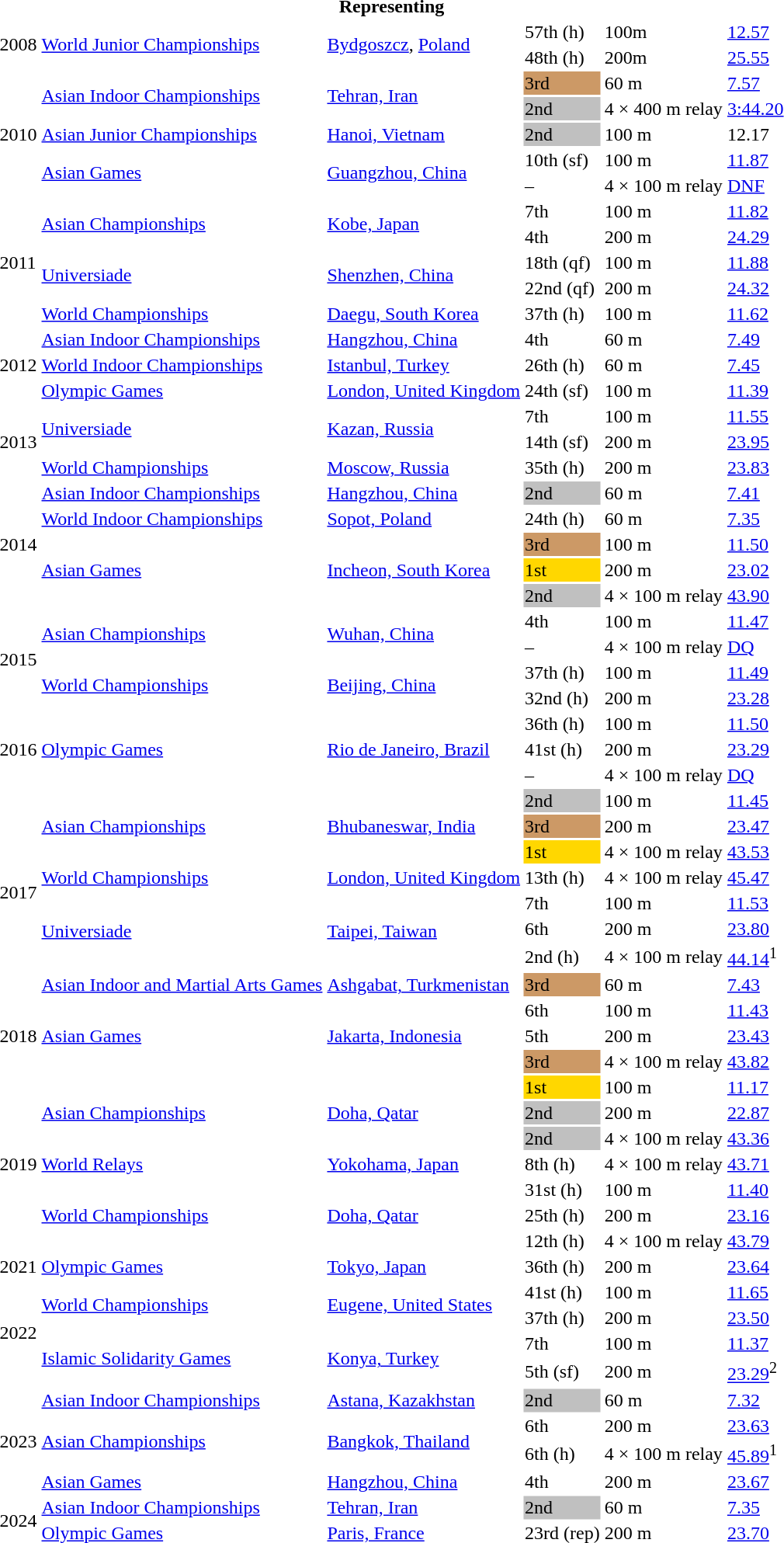<table>
<tr>
<th colspan="6">Representing </th>
</tr>
<tr>
<td rowspan=2>2008</td>
<td rowspan=2><a href='#'>World Junior Championships</a></td>
<td rowspan=2><a href='#'>Bydgoszcz</a>, <a href='#'>Poland</a></td>
<td>57th (h)</td>
<td>100m</td>
<td><a href='#'>12.57</a></td>
</tr>
<tr>
<td>48th (h)</td>
<td>200m</td>
<td><a href='#'>25.55</a></td>
</tr>
<tr>
<td rowspan=5>2010</td>
<td rowspan=2><a href='#'>Asian Indoor Championships</a></td>
<td rowspan=2><a href='#'>Tehran, Iran</a></td>
<td bgcolor=cc9966>3rd</td>
<td>60 m</td>
<td><a href='#'>7.57</a></td>
</tr>
<tr>
<td bgcolor=silver>2nd</td>
<td>4 × 400 m relay</td>
<td><a href='#'>3:44.20</a></td>
</tr>
<tr>
<td><a href='#'>Asian Junior Championships</a></td>
<td><a href='#'>Hanoi, Vietnam</a></td>
<td bgcolor=silver>2nd</td>
<td>100 m</td>
<td>12.17</td>
</tr>
<tr>
<td rowspan=2><a href='#'>Asian Games</a></td>
<td rowspan=2><a href='#'>Guangzhou, China</a></td>
<td>10th (sf)</td>
<td>100 m</td>
<td><a href='#'>11.87</a></td>
</tr>
<tr>
<td>–</td>
<td>4 × 100 m relay</td>
<td><a href='#'>DNF</a></td>
</tr>
<tr>
<td rowspan=5>2011</td>
<td rowspan=2><a href='#'>Asian Championships</a></td>
<td rowspan=2><a href='#'>Kobe, Japan</a></td>
<td>7th</td>
<td>100 m</td>
<td><a href='#'>11.82</a></td>
</tr>
<tr>
<td>4th</td>
<td>200 m</td>
<td><a href='#'>24.29</a></td>
</tr>
<tr>
<td rowspan=2><a href='#'>Universiade</a></td>
<td rowspan=2><a href='#'>Shenzhen, China</a></td>
<td>18th (qf)</td>
<td>100 m</td>
<td><a href='#'>11.88</a></td>
</tr>
<tr>
<td>22nd (qf)</td>
<td>200 m</td>
<td><a href='#'>24.32</a></td>
</tr>
<tr>
<td><a href='#'>World Championships</a></td>
<td><a href='#'>Daegu, South Korea</a></td>
<td>37th (h)</td>
<td>100 m</td>
<td><a href='#'>11.62</a></td>
</tr>
<tr>
<td rowspan=3>2012</td>
<td><a href='#'>Asian Indoor Championships</a></td>
<td><a href='#'>Hangzhou, China</a></td>
<td>4th</td>
<td>60 m</td>
<td><a href='#'>7.49</a></td>
</tr>
<tr>
<td><a href='#'>World Indoor Championships</a></td>
<td><a href='#'>Istanbul, Turkey</a></td>
<td>26th (h)</td>
<td>60 m</td>
<td><a href='#'>7.45</a></td>
</tr>
<tr>
<td><a href='#'>Olympic Games</a></td>
<td><a href='#'>London, United Kingdom</a></td>
<td>24th (sf)</td>
<td>100 m</td>
<td><a href='#'>11.39</a></td>
</tr>
<tr>
<td rowspan=3>2013</td>
<td rowspan=2><a href='#'>Universiade</a></td>
<td rowspan=2><a href='#'>Kazan, Russia</a></td>
<td>7th</td>
<td>100 m</td>
<td><a href='#'>11.55</a></td>
</tr>
<tr>
<td>14th (sf)</td>
<td>200 m</td>
<td><a href='#'>23.95</a></td>
</tr>
<tr>
<td><a href='#'>World Championships</a></td>
<td><a href='#'>Moscow, Russia</a></td>
<td>35th (h)</td>
<td>200 m</td>
<td><a href='#'>23.83</a></td>
</tr>
<tr>
<td rowspan=5>2014</td>
<td><a href='#'>Asian Indoor Championships</a></td>
<td><a href='#'>Hangzhou, China</a></td>
<td bgcolor=silver>2nd</td>
<td>60 m</td>
<td><a href='#'>7.41</a></td>
</tr>
<tr>
<td><a href='#'>World Indoor Championships</a></td>
<td><a href='#'>Sopot, Poland</a></td>
<td>24th (h)</td>
<td>60 m</td>
<td><a href='#'>7.35</a></td>
</tr>
<tr>
<td rowspan=3><a href='#'>Asian Games</a></td>
<td rowspan=3><a href='#'>Incheon, South Korea</a></td>
<td bgcolor=cc9966>3rd</td>
<td>100 m</td>
<td><a href='#'>11.50</a></td>
</tr>
<tr>
<td bgcolor=gold>1st</td>
<td>200 m</td>
<td><a href='#'>23.02</a></td>
</tr>
<tr>
<td bgcolor=silver>2nd</td>
<td>4 × 100 m relay</td>
<td><a href='#'>43.90</a></td>
</tr>
<tr>
<td rowspan=4>2015</td>
<td rowspan=2><a href='#'>Asian Championships</a></td>
<td rowspan=2><a href='#'>Wuhan, China</a></td>
<td>4th</td>
<td>100 m</td>
<td><a href='#'>11.47</a></td>
</tr>
<tr>
<td>–</td>
<td>4 × 100 m relay</td>
<td><a href='#'>DQ</a></td>
</tr>
<tr>
<td rowspan=2><a href='#'>World Championships</a></td>
<td rowspan=2><a href='#'>Beijing, China</a></td>
<td>37th (h)</td>
<td>100 m</td>
<td><a href='#'>11.49</a></td>
</tr>
<tr>
<td>32nd (h)</td>
<td>200 m</td>
<td><a href='#'>23.28</a></td>
</tr>
<tr>
<td rowspan=3>2016</td>
<td rowspan=3><a href='#'>Olympic Games</a></td>
<td rowspan=3><a href='#'>Rio de Janeiro, Brazil</a></td>
<td>36th (h)</td>
<td>100 m</td>
<td><a href='#'>11.50</a></td>
</tr>
<tr>
<td>41st (h)</td>
<td>200 m</td>
<td><a href='#'>23.29</a></td>
</tr>
<tr>
<td>–</td>
<td>4 × 100 m relay</td>
<td><a href='#'>DQ</a></td>
</tr>
<tr>
<td rowspan=8>2017</td>
<td rowspan=3><a href='#'>Asian Championships</a></td>
<td rowspan=3><a href='#'>Bhubaneswar, India</a></td>
<td bgcolor=silver>2nd</td>
<td>100 m</td>
<td><a href='#'>11.45</a></td>
</tr>
<tr>
<td bgcolor=cc9966>3rd</td>
<td>200 m</td>
<td><a href='#'>23.47</a></td>
</tr>
<tr>
<td bgcolor=gold>1st</td>
<td>4 × 100 m relay</td>
<td><a href='#'>43.53</a></td>
</tr>
<tr>
<td><a href='#'>World Championships</a></td>
<td><a href='#'>London, United Kingdom</a></td>
<td>13th (h)</td>
<td>4 × 100 m relay</td>
<td><a href='#'>45.47</a></td>
</tr>
<tr>
<td rowspan=3><a href='#'>Universiade</a></td>
<td rowspan=3><a href='#'>Taipei, Taiwan</a></td>
<td>7th</td>
<td>100 m</td>
<td><a href='#'>11.53</a></td>
</tr>
<tr>
<td>6th</td>
<td>200 m</td>
<td><a href='#'>23.80</a></td>
</tr>
<tr>
<td>2nd (h)</td>
<td>4 × 100 m relay</td>
<td><a href='#'>44.14</a><sup>1</sup></td>
</tr>
<tr>
<td><a href='#'>Asian Indoor and Martial Arts Games</a></td>
<td><a href='#'>Ashgabat, Turkmenistan</a></td>
<td bgcolor=cc9966>3rd</td>
<td>60 m</td>
<td><a href='#'>7.43</a></td>
</tr>
<tr>
<td rowspan=3>2018</td>
<td rowspan=3><a href='#'>Asian Games</a></td>
<td rowspan=3><a href='#'>Jakarta, Indonesia</a></td>
<td>6th</td>
<td>100 m</td>
<td><a href='#'>11.43</a></td>
</tr>
<tr>
<td>5th</td>
<td>200 m</td>
<td><a href='#'>23.43</a></td>
</tr>
<tr>
<td bgcolor=cc9966>3rd</td>
<td>4 × 100 m relay</td>
<td><a href='#'>43.82</a></td>
</tr>
<tr>
<td rowspan=7>2019</td>
<td rowspan=3><a href='#'>Asian Championships</a></td>
<td rowspan=3><a href='#'>Doha, Qatar</a></td>
<td bgcolor=gold>1st</td>
<td>100 m</td>
<td><a href='#'>11.17</a></td>
</tr>
<tr>
<td bgcolor=silver>2nd</td>
<td>200 m</td>
<td><a href='#'>22.87</a></td>
</tr>
<tr>
<td bgcolor=silver>2nd</td>
<td>4 × 100 m relay</td>
<td><a href='#'>43.36</a></td>
</tr>
<tr>
<td><a href='#'>World Relays</a></td>
<td><a href='#'>Yokohama, Japan</a></td>
<td>8th (h)</td>
<td>4 × 100 m relay</td>
<td><a href='#'>43.71</a></td>
</tr>
<tr>
<td rowspan=3><a href='#'>World Championships</a></td>
<td rowspan=3><a href='#'>Doha, Qatar</a></td>
<td>31st (h)</td>
<td>100 m</td>
<td><a href='#'>11.40</a></td>
</tr>
<tr>
<td>25th (h)</td>
<td>200 m</td>
<td><a href='#'>23.16</a></td>
</tr>
<tr>
<td>12th (h)</td>
<td>4 × 100 m relay</td>
<td><a href='#'>43.79</a></td>
</tr>
<tr>
<td>2021</td>
<td><a href='#'>Olympic Games</a></td>
<td><a href='#'>Tokyo, Japan</a></td>
<td>36th (h)</td>
<td>200 m</td>
<td><a href='#'>23.64</a></td>
</tr>
<tr>
<td rowspan=4>2022</td>
<td rowspan=2><a href='#'>World Championships</a></td>
<td rowspan=2><a href='#'>Eugene, United States</a></td>
<td>41st (h)</td>
<td>100 m</td>
<td><a href='#'>11.65</a></td>
</tr>
<tr>
<td>37th (h)</td>
<td>200 m</td>
<td><a href='#'>23.50</a></td>
</tr>
<tr>
<td rowspan=2><a href='#'>Islamic Solidarity Games</a></td>
<td rowspan=2><a href='#'>Konya, Turkey</a></td>
<td>7th</td>
<td>100 m</td>
<td><a href='#'>11.37</a></td>
</tr>
<tr>
<td>5th (sf)</td>
<td>200 m</td>
<td><a href='#'>23.29</a><sup>2</sup></td>
</tr>
<tr>
<td rowspan=4>2023</td>
<td><a href='#'>Asian Indoor Championships</a></td>
<td><a href='#'>Astana, Kazakhstan</a></td>
<td bgcolor=silver>2nd</td>
<td>60 m</td>
<td><a href='#'>7.32</a></td>
</tr>
<tr>
<td rowspan=2><a href='#'>Asian Championships</a></td>
<td rowspan=2><a href='#'>Bangkok, Thailand</a></td>
<td>6th</td>
<td>200 m</td>
<td><a href='#'>23.63</a></td>
</tr>
<tr>
<td>6th (h)</td>
<td>4 × 100 m relay</td>
<td><a href='#'>45.89</a><sup>1</sup></td>
</tr>
<tr>
<td><a href='#'>Asian Games</a></td>
<td><a href='#'>Hangzhou, China</a></td>
<td>4th</td>
<td>200 m</td>
<td><a href='#'>23.67</a></td>
</tr>
<tr>
<td rowspan=2>2024</td>
<td><a href='#'>Asian Indoor Championships</a></td>
<td><a href='#'>Tehran, Iran</a></td>
<td bgcolor=silver>2nd</td>
<td>60 m</td>
<td><a href='#'>7.35</a></td>
</tr>
<tr>
<td><a href='#'>Olympic Games</a></td>
<td><a href='#'>Paris, France</a></td>
<td>23rd (rep)</td>
<td>200 m</td>
<td><a href='#'>23.70</a></td>
</tr>
</table>
